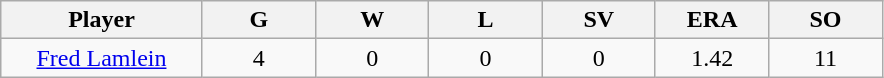<table class="wikitable sortable">
<tr>
<th bgcolor="#DDDDFF" width="16%">Player</th>
<th bgcolor="#DDDDFF" width="9%">G</th>
<th bgcolor="#DDDDFF" width="9%">W</th>
<th bgcolor="#DDDDFF" width="9%">L</th>
<th bgcolor="#DDDDFF" width="9%">SV</th>
<th bgcolor="#DDDDFF" width="9%">ERA</th>
<th bgcolor="#DDDDFF" width="9%">SO</th>
</tr>
<tr align=center>
<td><a href='#'>Fred Lamlein</a></td>
<td>4</td>
<td>0</td>
<td>0</td>
<td>0</td>
<td>1.42</td>
<td>11</td>
</tr>
</table>
